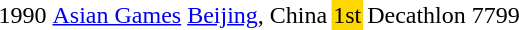<table>
<tr>
<td>1990</td>
<td><a href='#'>Asian Games</a></td>
<td><a href='#'>Beijing</a>, China</td>
<td bgcolor="gold">1st</td>
<td>Decathlon</td>
<td>7799</td>
</tr>
</table>
